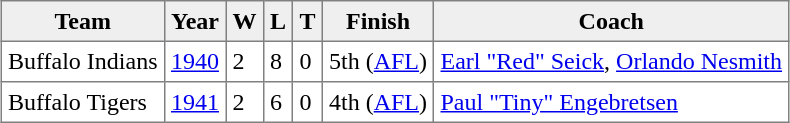<table class="toccolours" border="1" cellpadding="4" cellspacing="2" style="border-collapse: collapse;margin: 0.5em auto;min-width:30em">
<tr bgcolor="#efefef">
<th>Team</th>
<th>Year</th>
<th>W</th>
<th>L</th>
<th>T</th>
<th>Finish</th>
<th>Coach</th>
</tr>
<tr>
<td>Buffalo Indians</td>
<td><a href='#'>1940</a></td>
<td>2</td>
<td>8</td>
<td>0</td>
<td>5th (<a href='#'>AFL</a>)</td>
<td><a href='#'>Earl "Red" Seick</a>, <a href='#'>Orlando Nesmith</a></td>
</tr>
<tr>
<td>Buffalo Tigers</td>
<td><a href='#'>1941</a></td>
<td>2</td>
<td>6</td>
<td>0</td>
<td>4th (<a href='#'>AFL</a>)</td>
<td><a href='#'>Paul "Tiny" Engebretsen</a></td>
</tr>
</table>
